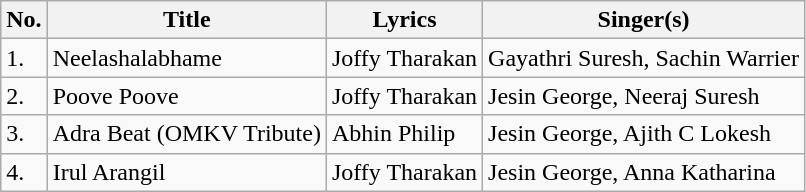<table class="wikitable">
<tr>
<th>No.</th>
<th>Title</th>
<th>Lyrics</th>
<th>Singer(s)</th>
</tr>
<tr>
<td>1.</td>
<td>Neelashalabhame</td>
<td>Joffy Tharakan</td>
<td>Gayathri Suresh, Sachin Warrier</td>
</tr>
<tr>
<td>2.</td>
<td>Poove Poove</td>
<td>Joffy Tharakan</td>
<td>Jesin George, Neeraj Suresh</td>
</tr>
<tr>
<td>3.</td>
<td>Adra Beat (OMKV Tribute)</td>
<td>Abhin Philip</td>
<td>Jesin George, Ajith C Lokesh</td>
</tr>
<tr>
<td>4.</td>
<td>Irul Arangil</td>
<td>Joffy Tharakan</td>
<td>Jesin George, Anna Katharina</td>
</tr>
</table>
